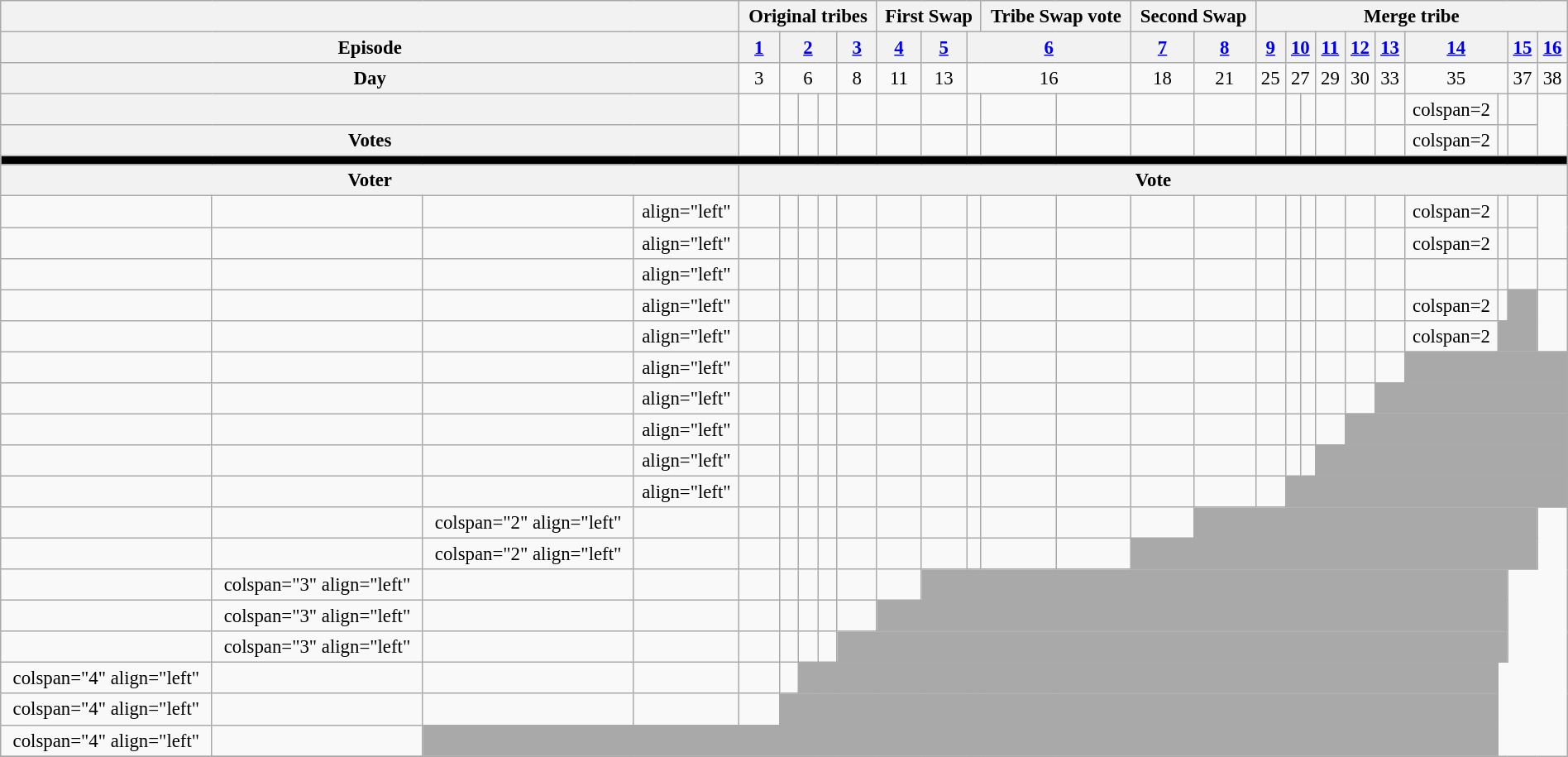<table class="wikitable" style="text-align:center; font-size:95%; width:100%">
<tr>
<th colspan="4"></th>
<th colspan="5">Original tribes</th>
<th colspan="3">First Swap</th>
<th colspan="2">Tribe Swap vote</th>
<th colspan="2">Second Swap</th>
<th colspan="10">Merge tribe</th>
</tr>
<tr>
<th colspan="4">Episode</th>
<th><a href='#'>1</a></th>
<th colspan="3"><a href='#'>2</a></th>
<th><a href='#'>3</a></th>
<th><a href='#'>4</a></th>
<th><a href='#'>5</a></th>
<th colspan="3"><a href='#'>6</a></th>
<th><a href='#'>7</a></th>
<th><a href='#'>8</a></th>
<th><a href='#'>9</a></th>
<th colspan="2"><a href='#'>10</a></th>
<th><a href='#'>11</a></th>
<th><a href='#'>12</a></th>
<th><a href='#'>13</a></th>
<th colspan="2"><a href='#'>14</a></th>
<th><a href='#'>15</a></th>
<th><a href='#'>16</a></th>
</tr>
<tr>
<th colspan="4">Day</th>
<td>3</td>
<td colspan="3">6</td>
<td>8</td>
<td>11</td>
<td>13</td>
<td colspan="3">16</td>
<td>18</td>
<td>21</td>
<td>25</td>
<td colspan="2">27</td>
<td>29</td>
<td>30</td>
<td>33</td>
<td colspan=2>35</td>
<td>37</td>
<td>38</td>
</tr>
<tr>
<th colspan="4"></th>
<td></td>
<td></td>
<td></td>
<td></td>
<td></td>
<td></td>
<td></td>
<td></td>
<td></td>
<td></td>
<td></td>
<td></td>
<td></td>
<td></td>
<td></td>
<td></td>
<td></td>
<td></td>
<td>colspan=2 </td>
<td></td>
<td></td>
</tr>
<tr>
<th colspan="4">Votes</th>
<td></td>
<td></td>
<td></td>
<td></td>
<td></td>
<td></td>
<td></td>
<td></td>
<td></td>
<td></td>
<td></td>
<td></td>
<td></td>
<td></td>
<td></td>
<td></td>
<td></td>
<td></td>
<td>colspan=2 </td>
<td></td>
<td></td>
</tr>
<tr>
<td bgcolor=black colspan=26></td>
</tr>
<tr>
<th colspan="4">Voter</th>
<th colspan="22">Vote</th>
</tr>
<tr>
<td></td>
<td></td>
<td></td>
<td>align="left" </td>
<td></td>
<td></td>
<td></td>
<td></td>
<td></td>
<td></td>
<td></td>
<td></td>
<td></td>
<td></td>
<td></td>
<td></td>
<td></td>
<td></td>
<td></td>
<td></td>
<td></td>
<td></td>
<td>colspan=2 </td>
<td></td>
<td></td>
</tr>
<tr>
<td></td>
<td></td>
<td></td>
<td>align="left" </td>
<td></td>
<td></td>
<td></td>
<td></td>
<td></td>
<td></td>
<td></td>
<td></td>
<td></td>
<td></td>
<td></td>
<td></td>
<td></td>
<td></td>
<td></td>
<td></td>
<td></td>
<td></td>
<td>colspan=2 </td>
<td></td>
<td></td>
</tr>
<tr>
<td></td>
<td></td>
<td></td>
<td>align="left" </td>
<td></td>
<td></td>
<td></td>
<td></td>
<td></td>
<td></td>
<td></td>
<td></td>
<td></td>
<td></td>
<td></td>
<td></td>
<td></td>
<td></td>
<td></td>
<td></td>
<td></td>
<td></td>
<td></td>
<td></td>
<td></td>
<td></td>
</tr>
<tr>
<td></td>
<td></td>
<td></td>
<td>align="left" </td>
<td></td>
<td></td>
<td></td>
<td></td>
<td></td>
<td></td>
<td></td>
<td></td>
<td></td>
<td></td>
<td></td>
<td></td>
<td></td>
<td></td>
<td></td>
<td></td>
<td></td>
<td></td>
<td>colspan=2 </td>
<td></td>
<td colspan="1" style="background:darkgray;"></td>
</tr>
<tr>
<td></td>
<td></td>
<td></td>
<td>align="left" </td>
<td></td>
<td></td>
<td></td>
<td></td>
<td></td>
<td></td>
<td></td>
<td></td>
<td></td>
<td></td>
<td></td>
<td></td>
<td></td>
<td></td>
<td></td>
<td></td>
<td></td>
<td></td>
<td>colspan=2 </td>
<td colspan="2" style="background:darkgray;"></td>
</tr>
<tr>
<td></td>
<td></td>
<td></td>
<td>align="left" </td>
<td></td>
<td></td>
<td></td>
<td></td>
<td></td>
<td></td>
<td></td>
<td></td>
<td></td>
<td></td>
<td></td>
<td></td>
<td></td>
<td></td>
<td></td>
<td></td>
<td></td>
<td></td>
<td colspan="4" style="background:darkgray;"></td>
</tr>
<tr>
<td></td>
<td></td>
<td></td>
<td>align="left" </td>
<td></td>
<td></td>
<td></td>
<td></td>
<td></td>
<td></td>
<td></td>
<td></td>
<td></td>
<td></td>
<td></td>
<td></td>
<td></td>
<td></td>
<td></td>
<td></td>
<td></td>
<td colspan="5" style="background:darkgray;"></td>
</tr>
<tr>
<td></td>
<td></td>
<td></td>
<td>align="left" </td>
<td></td>
<td></td>
<td></td>
<td></td>
<td></td>
<td></td>
<td></td>
<td></td>
<td></td>
<td></td>
<td></td>
<td></td>
<td></td>
<td></td>
<td></td>
<td></td>
<td colspan="6" style="background:darkgray;"></td>
</tr>
<tr>
<td></td>
<td></td>
<td></td>
<td>align="left" </td>
<td></td>
<td></td>
<td></td>
<td></td>
<td></td>
<td></td>
<td></td>
<td></td>
<td></td>
<td></td>
<td></td>
<td></td>
<td></td>
<td></td>
<td></td>
<td colspan="7" style="background:darkgray;"></td>
</tr>
<tr>
<td></td>
<td></td>
<td></td>
<td>align="left" </td>
<td></td>
<td></td>
<td></td>
<td></td>
<td></td>
<td></td>
<td></td>
<td></td>
<td></td>
<td></td>
<td></td>
<td></td>
<td></td>
<td colspan="9" style="background:darkgray;"></td>
</tr>
<tr>
<td></td>
<td></td>
<td>colspan="2" align="left" </td>
<td></td>
<td></td>
<td></td>
<td></td>
<td></td>
<td></td>
<td></td>
<td></td>
<td></td>
<td></td>
<td></td>
<td></td>
<td colspan="10" style="background:darkgray;"></td>
</tr>
<tr>
<td></td>
<td></td>
<td>colspan="2" align="left" </td>
<td></td>
<td></td>
<td></td>
<td></td>
<td></td>
<td></td>
<td></td>
<td></td>
<td></td>
<td></td>
<td></td>
<td colspan="11" style="background:darkgray;"></td>
</tr>
<tr>
<td></td>
<td>colspan="3" align="left" </td>
<td></td>
<td></td>
<td></td>
<td></td>
<td></td>
<td></td>
<td></td>
<td></td>
<td colspan="14" style="background:darkgray;"></td>
</tr>
<tr>
<td></td>
<td>colspan="3" align="left" </td>
<td></td>
<td></td>
<td></td>
<td></td>
<td></td>
<td></td>
<td></td>
<td colspan="15" style="background:darkgrey;"></td>
</tr>
<tr>
<td></td>
<td>colspan="3" align="left" </td>
<td></td>
<td></td>
<td></td>
<td></td>
<td></td>
<td></td>
<td colspan="16" style="background:darkgrey;"></td>
</tr>
<tr>
<td>colspan="4" align="left" </td>
<td></td>
<td></td>
<td></td>
<td></td>
<td></td>
<td colspan="17" style="background:darkgrey;"></td>
</tr>
<tr>
<td>colspan="4" align="left" </td>
<td></td>
<td></td>
<td></td>
<td></td>
<td colspan="18" style="background:darkgrey;"></td>
</tr>
<tr>
<td>colspan="4" align="left" </td>
<td></td>
<td colspan="21" style="background:darkgrey;"></td>
</tr>
<tr>
</tr>
</table>
